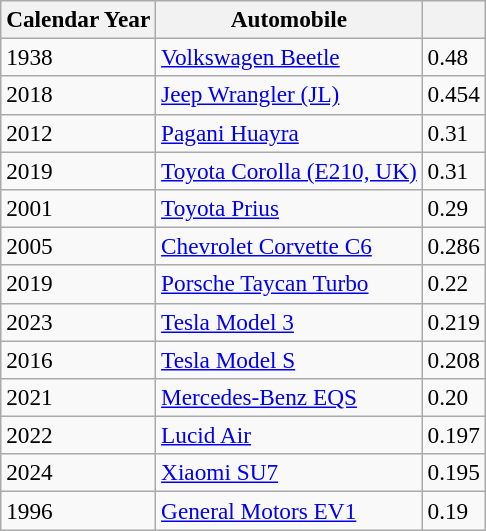<table class="wikitable sortable" style="font-size:97%;">
<tr>
<th>Calendar Year</th>
<th>Automobile</th>
<th></th>
</tr>
<tr>
<td>1938</td>
<td><a href='#'>Volkswagen Beetle</a></td>
<td>0.48</td>
</tr>
<tr>
<td>2018</td>
<td><a href='#'>Jeep Wrangler (JL)</a></td>
<td>0.454</td>
</tr>
<tr>
<td>2012</td>
<td><a href='#'>Pagani Huayra</a></td>
<td>0.31 </td>
</tr>
<tr>
<td>2019</td>
<td><a href='#'>Toyota Corolla (E210, UK)</a></td>
<td>0.31 </td>
</tr>
<tr>
<td>2001</td>
<td><a href='#'>Toyota Prius</a></td>
<td>0.29</td>
</tr>
<tr>
<td>2005</td>
<td><a href='#'>Chevrolet Corvette C6</a></td>
<td>0.286</td>
</tr>
<tr>
<td>2019</td>
<td><a href='#'>Porsche Taycan Turbo</a></td>
<td>0.22</td>
</tr>
<tr>
<td>2023</td>
<td><a href='#'>Tesla Model 3</a></td>
<td>0.219</td>
</tr>
<tr>
<td>2016</td>
<td><a href='#'>Tesla Model S</a></td>
<td>0.208 </td>
</tr>
<tr>
<td>2021</td>
<td><a href='#'>Mercedes-Benz EQS</a></td>
<td>0.20</td>
</tr>
<tr>
<td>2022</td>
<td><a href='#'>Lucid Air</a></td>
<td>0.197</td>
</tr>
<tr>
<td>2024</td>
<td><a href='#'>Xiaomi SU7</a></td>
<td>0.195</td>
</tr>
<tr>
<td>1996</td>
<td><a href='#'>General Motors EV1</a></td>
<td>0.19</td>
</tr>
</table>
